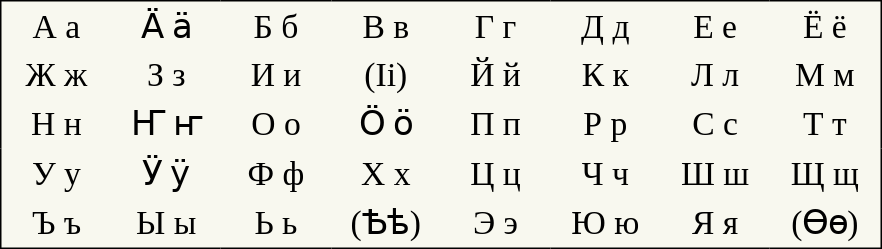<table style="font-size:1.4em; border-color:#000000; border-width:1px; border-style:solid; border-collapse:collapse; background-color:#F8F8EF">
<tr>
<td style="width:3em; text-align:center; padding: 3px;">А а</td>
<td style="width:3em; text-align:center; padding: 3px;">Ӓ ӓ</td>
<td style="width:3em; text-align:center; padding: 3px;">Б б</td>
<td style="width:3em; text-align:center; padding: 3px;">В в</td>
<td style="width:3em; text-align:center; padding: 3px;">Г г</td>
<td style="width:3em; text-align:center; padding: 3px;">Д д</td>
<td style="width:3em; text-align:center; padding: 3px;">Е е</td>
<td style="width:3em; text-align:center; padding: 3px;">Ё ё</td>
</tr>
<tr>
<td style="width:3em; text-align:center; padding: 3px;">Ж ж</td>
<td style="width:3em; text-align:center; padding: 3px;">З з</td>
<td style="width:3em; text-align:center; padding: 3px;">И и</td>
<td style="width:3em; text-align:center; padding: 3px;">(Іі)</td>
<td style="width:3em; text-align:center; padding: 3px;">Й й</td>
<td style="width:3em; text-align:center; padding: 3px;">К к</td>
<td style="width:3em; text-align:center; padding: 3px;">Л л</td>
<td style="width:3em; text-align:center; padding: 3px;">М м</td>
</tr>
<tr>
<td style="width:3em; text-align:center; padding: 3px;">Н н</td>
<td style="width:3em; text-align:center; padding: 3px;">Ҥ ҥ</td>
<td style="width:3em; text-align:center; padding: 3px;">О о</td>
<td style="width:3em; text-align:center; padding: 3px;">Ӧ ӧ</td>
<td style="width:3em; text-align:center; padding: 3px;">П п</td>
<td style="width:3em; text-align:center; padding: 3px;">Р р</td>
<td style="width:3em; text-align:center; padding: 3px;">С с</td>
<td style="width:3em; text-align:center; padding: 3px;">Т т</td>
</tr>
<tr>
<td style="width:3em; text-align:center; padding: 3px;">У у</td>
<td style="width:3em; text-align:center; padding: 3px;">Ӱ ӱ</td>
<td style="width:3em; text-align:center; padding: 3px;">Ф ф</td>
<td style="width:3em; text-align:center; padding: 3px;">Х х</td>
<td style="width:3em; text-align:center; padding: 3px;">Ц ц</td>
<td style="width:3em; text-align:center; padding: 3px;">Ч ч</td>
<td style="width:3em; text-align:center; padding: 3px;">Ш ш</td>
<td style="width:3em; text-align:center; padding: 3px;">Щ щ</td>
</tr>
<tr>
<td style="width:3em; text-align:center; padding: 3px;">Ъ ъ</td>
<td style="width:3em; text-align:center; padding: 3px;">Ы ы</td>
<td style="width:3em; text-align:center; padding: 3px;">Ь ь</td>
<td style="width:3em; text-align:center; padding: 3px;">(Ѣѣ)</td>
<td style="width:3em; text-align:center; padding: 3px;">Э э</td>
<td style="width:3em; text-align:center; padding: 3px;">Ю ю</td>
<td style="width:3em; text-align:center; padding: 3px;">Я я</td>
<td style="width:3em; text-align:center; padding: 3px;">(Ѳѳ)</td>
</tr>
</table>
